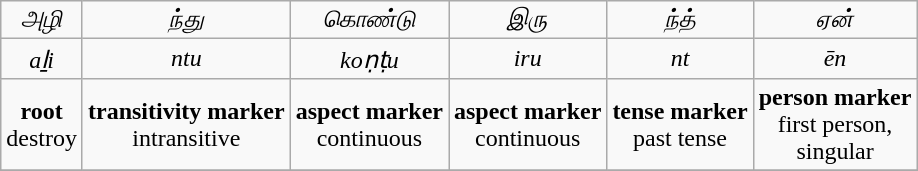<table class="wikitable" align="center">
<tr>
<td align="center"><em>அழி</em></td>
<td align="center"><em>ந்து</em></td>
<td align="center"><em>கொண்டு</em></td>
<td align="center"><em>இரு</em></td>
<td align="center"><em>ந்த்</em></td>
<td align="center"><em>ஏன்</em></td>
</tr>
<tr>
<td align="center"><em>aḻi</em></td>
<td align="center"><em>ntu</em></td>
<td align="center"><em>koṇṭu</em></td>
<td align="center"><em>iru</em></td>
<td align="center"><em>nt</em></td>
<td align="center"><em>ēn</em></td>
</tr>
<tr>
<td align="center"><strong>root</strong><br>destroy</td>
<td align="center"><strong>transitivity marker</strong><br>intransitive</td>
<td align="center"><strong>aspect marker</strong><br>continuous</td>
<td align="center"><strong>aspect marker</strong><br>continuous</td>
<td align="center"><strong>tense marker</strong><br>past tense</td>
<td align="center"><strong>person marker</strong><br>first person,<br>singular</td>
</tr>
<tr>
</tr>
</table>
